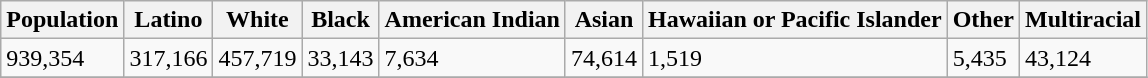<table class=wikitable>
<tr>
<th scope=col>Population</th>
<th scope=col>Latino</th>
<th scope=col>White</th>
<th scope=col>Black</th>
<th scope=col>American Indian</th>
<th scope=col>Asian</th>
<th scope=col>Hawaiian or Pacific Islander</th>
<th scope=col>Other</th>
<th scope=col>Multiracial</th>
</tr>
<tr>
<td>939,354</td>
<td>317,166</td>
<td>457,719</td>
<td>33,143</td>
<td>7,634</td>
<td>74,614</td>
<td>1,519</td>
<td>5,435</td>
<td>43,124</td>
</tr>
<tr>
</tr>
</table>
